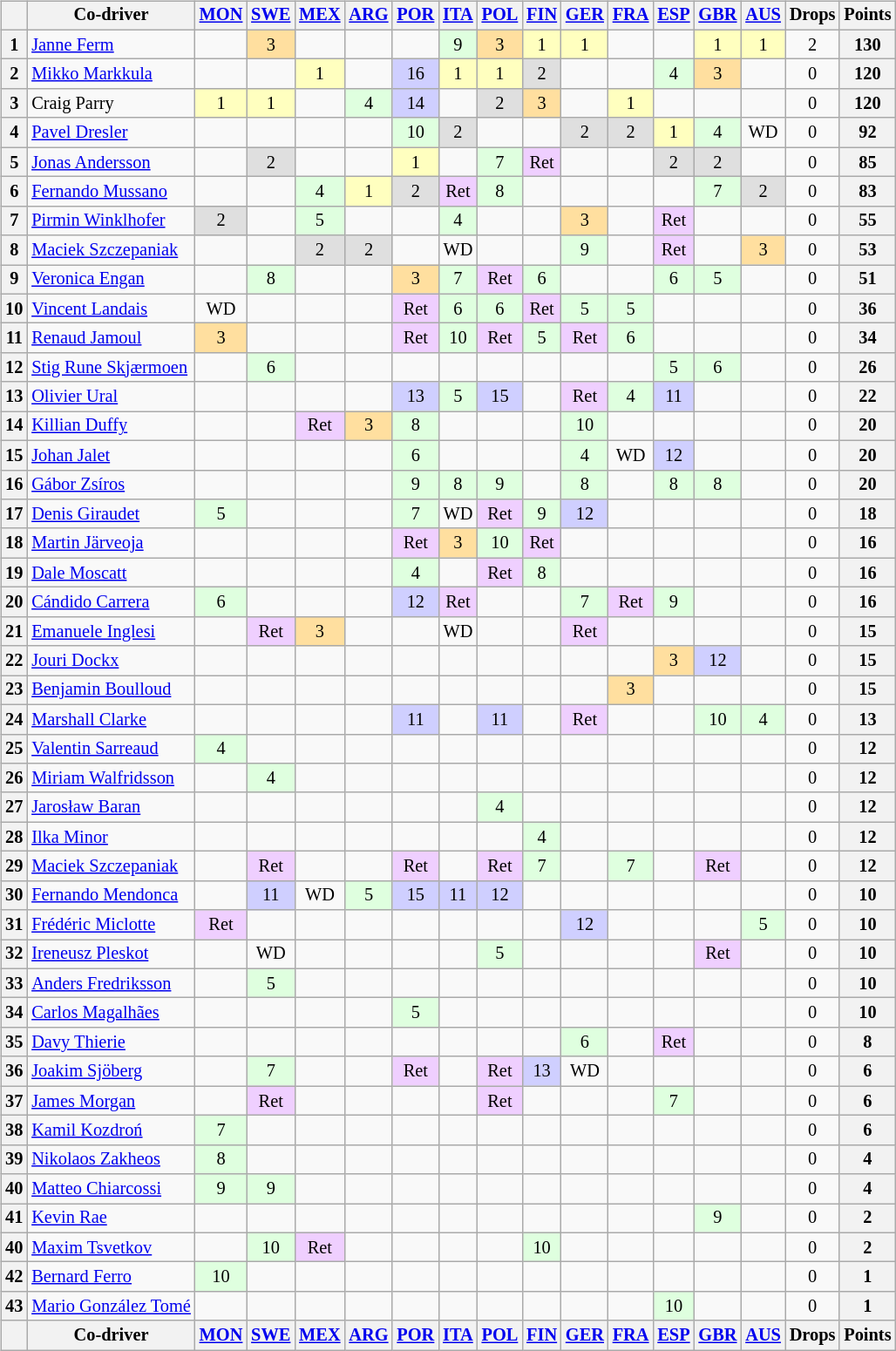<table>
<tr>
<td><br><table class="wikitable" style="font-size: 85%; text-align: center;">
<tr valign="top">
<th valign="middle"></th>
<th valign="middle">Co-driver</th>
<th><a href='#'>MON</a><br></th>
<th><a href='#'>SWE</a><br></th>
<th><a href='#'>MEX</a><br></th>
<th><a href='#'>ARG</a><br></th>
<th><a href='#'>POR</a><br></th>
<th><a href='#'>ITA</a><br></th>
<th><a href='#'>POL</a><br></th>
<th><a href='#'>FIN</a><br></th>
<th><a href='#'>GER</a><br></th>
<th><a href='#'>FRA</a><br></th>
<th><a href='#'>ESP</a><br></th>
<th><a href='#'>GBR</a><br></th>
<th><a href='#'>AUS</a><br></th>
<th valign="middle">Drops</th>
<th valign="middle">Points</th>
</tr>
<tr>
<th>1</th>
<td align="left"> <a href='#'>Janne Ferm</a></td>
<td></td>
<td style="background:#ffdf9f;">3</td>
<td></td>
<td></td>
<td></td>
<td style="background:#dfffdf;">9</td>
<td style="background:#ffdf9f;">3</td>
<td style="background:#ffffbf;">1</td>
<td style="background:#ffffbf;">1</td>
<td></td>
<td></td>
<td style="background:#ffffbf;">1</td>
<td style="background:#ffffbf;">1</td>
<td>2</td>
<th>130</th>
</tr>
<tr>
<th>2</th>
<td align="left"> <a href='#'>Mikko Markkula</a></td>
<td></td>
<td></td>
<td style="background:#ffffbf;">1</td>
<td></td>
<td style="background:#cfcfff;">16</td>
<td style="background:#ffffbf;">1</td>
<td style="background:#ffffbf;">1</td>
<td style="background:#dfdfdf;">2</td>
<td></td>
<td></td>
<td style="background:#dfffdf;">4</td>
<td style="background:#ffdf9f;">3</td>
<td></td>
<td>0</td>
<th>120</th>
</tr>
<tr>
<th>3</th>
<td align="left"> Craig Parry</td>
<td style="background:#ffffbf;">1</td>
<td style="background:#ffffbf;">1</td>
<td></td>
<td style="background:#dfffdf;">4</td>
<td style="background:#cfcfff;">14</td>
<td></td>
<td style="background:#dfdfdf;">2</td>
<td style="background:#ffdf9f;">3</td>
<td></td>
<td style="background:#ffffbf;">1</td>
<td></td>
<td></td>
<td></td>
<td>0</td>
<th>120</th>
</tr>
<tr>
<th>4</th>
<td align="left"> <a href='#'>Pavel Dresler</a></td>
<td></td>
<td></td>
<td></td>
<td></td>
<td style="background:#dfffdf;">10</td>
<td style="background:#dfdfdf;">2</td>
<td></td>
<td></td>
<td style="background:#dfdfdf;">2</td>
<td style="background:#dfdfdf;">2</td>
<td style="background:#ffffbf;">1</td>
<td style="background:#dfffdf;">4</td>
<td>WD</td>
<td>0</td>
<th>92</th>
</tr>
<tr>
<th>5</th>
<td align="left"> <a href='#'>Jonas Andersson</a></td>
<td></td>
<td style="background:#dfdfdf;">2</td>
<td></td>
<td></td>
<td style="background:#ffffbf;">1</td>
<td></td>
<td style="background:#dfffdf;">7</td>
<td style="background:#efcfff;">Ret</td>
<td></td>
<td></td>
<td style="background:#dfdfdf;">2</td>
<td style="background:#dfdfdf;">2</td>
<td></td>
<td>0</td>
<th>85</th>
</tr>
<tr>
<th>6</th>
<td align="left"> <a href='#'>Fernando Mussano</a></td>
<td></td>
<td></td>
<td style="background:#dfffdf;">4</td>
<td style="background:#ffffbf;">1</td>
<td style="background:#dfdfdf;">2</td>
<td style="background:#efcfff;">Ret</td>
<td style="background:#dfffdf;">8</td>
<td></td>
<td></td>
<td></td>
<td></td>
<td style="background:#dfffdf;">7</td>
<td style="background:#dfdfdf;">2</td>
<td>0</td>
<th>83</th>
</tr>
<tr>
<th>7</th>
<td align="left"> <a href='#'>Pirmin Winklhofer</a></td>
<td style="background:#dfdfdf;">2</td>
<td></td>
<td style="background:#dfffdf;">5</td>
<td></td>
<td></td>
<td style="background:#dfffdf;">4</td>
<td></td>
<td></td>
<td style="background:#ffdf9f;">3</td>
<td></td>
<td style="background:#efcfff;">Ret</td>
<td></td>
<td></td>
<td>0</td>
<th>55</th>
</tr>
<tr>
<th>8</th>
<td align="left"> <a href='#'>Maciek Szczepaniak</a></td>
<td></td>
<td></td>
<td style="background:#dfdfdf;">2</td>
<td style="background:#dfdfdf;">2</td>
<td></td>
<td>WD</td>
<td></td>
<td></td>
<td style="background:#dfffdf;">9</td>
<td></td>
<td style="background:#efcfff;">Ret</td>
<td></td>
<td style="background:#ffdf9f;">3</td>
<td>0</td>
<th>53</th>
</tr>
<tr>
<th>9</th>
<td align="left"> <a href='#'>Veronica Engan</a></td>
<td></td>
<td style="background:#dfffdf;">8</td>
<td></td>
<td></td>
<td style="background:#ffdf9f;">3</td>
<td style="background:#dfffdf;">7</td>
<td style="background:#efcfff;">Ret</td>
<td style="background:#dfffdf;">6</td>
<td></td>
<td></td>
<td style="background:#dfffdf;">6</td>
<td style="background:#dfffdf;">5</td>
<td></td>
<td>0</td>
<th>51</th>
</tr>
<tr>
<th>10</th>
<td align="left"> <a href='#'>Vincent Landais</a></td>
<td>WD</td>
<td></td>
<td></td>
<td></td>
<td style="background:#efcfff;">Ret</td>
<td style="background:#dfffdf;">6</td>
<td style="background:#dfffdf;">6</td>
<td style="background:#efcfff;">Ret</td>
<td style="background:#dfffdf;">5</td>
<td style="background:#dfffdf;">5</td>
<td></td>
<td></td>
<td></td>
<td>0</td>
<th>36</th>
</tr>
<tr>
<th>11</th>
<td align="left"> <a href='#'>Renaud Jamoul</a></td>
<td style="background:#ffdf9f;">3</td>
<td></td>
<td></td>
<td></td>
<td style="background:#efcfff;">Ret</td>
<td style="background:#dfffdf;">10</td>
<td style="background:#efcfff;">Ret</td>
<td style="background:#dfffdf;">5</td>
<td style="background:#efcfff;">Ret</td>
<td style="background:#dfffdf;">6</td>
<td></td>
<td></td>
<td></td>
<td>0</td>
<th>34</th>
</tr>
<tr>
<th>12</th>
<td align="left"> <a href='#'>Stig Rune Skjærmoen</a></td>
<td></td>
<td style="background:#dfffdf;">6</td>
<td></td>
<td></td>
<td></td>
<td></td>
<td></td>
<td></td>
<td></td>
<td></td>
<td style="background:#dfffdf;">5</td>
<td style="background:#dfffdf;">6</td>
<td></td>
<td>0</td>
<th>26</th>
</tr>
<tr>
<th>13</th>
<td align="left"> <a href='#'>Olivier Ural</a></td>
<td></td>
<td></td>
<td></td>
<td></td>
<td style="background:#cfcfff;">13</td>
<td style="background:#dfffdf;">5</td>
<td style="background:#cfcfff;">15</td>
<td></td>
<td style="background:#efcfff;">Ret</td>
<td style="background:#dfffdf;">4</td>
<td style="background:#cfcfff;">11</td>
<td></td>
<td></td>
<td>0</td>
<th>22</th>
</tr>
<tr>
<th>14</th>
<td align="left"> <a href='#'>Killian Duffy</a></td>
<td></td>
<td></td>
<td style="background:#efcfff;">Ret</td>
<td style="background:#ffdf9f;">3</td>
<td style="background:#dfffdf;">8</td>
<td></td>
<td></td>
<td></td>
<td style="background:#dfffdf;">10</td>
<td></td>
<td></td>
<td></td>
<td></td>
<td>0</td>
<th>20</th>
</tr>
<tr>
<th>15</th>
<td align="left"> <a href='#'>Johan Jalet</a></td>
<td></td>
<td></td>
<td></td>
<td></td>
<td style="background:#dfffdf;">6</td>
<td></td>
<td></td>
<td></td>
<td style="background:#dfffdf;">4</td>
<td>WD</td>
<td style="background:#cfcfff;">12</td>
<td></td>
<td></td>
<td>0</td>
<th>20</th>
</tr>
<tr>
<th>16</th>
<td align="left"> <a href='#'>Gábor Zsíros</a></td>
<td></td>
<td></td>
<td></td>
<td></td>
<td style="background:#dfffdf;">9</td>
<td style="background:#dfffdf;">8</td>
<td style="background:#dfffdf;">9</td>
<td></td>
<td style="background:#dfffdf;">8</td>
<td></td>
<td style="background:#dfffdf;">8</td>
<td style="background:#dfffdf;">8</td>
<td></td>
<td>0</td>
<th>20</th>
</tr>
<tr>
<th>17</th>
<td align="left"> <a href='#'>Denis Giraudet</a></td>
<td style="background:#dfffdf;">5</td>
<td></td>
<td></td>
<td></td>
<td style="background:#dfffdf;">7</td>
<td>WD</td>
<td style="background:#efcfff;">Ret</td>
<td style="background:#dfffdf;">9</td>
<td style="background:#cfcfff;">12</td>
<td></td>
<td></td>
<td></td>
<td></td>
<td>0</td>
<th>18</th>
</tr>
<tr>
<th>18</th>
<td align="left"> <a href='#'>Martin Järveoja</a></td>
<td></td>
<td></td>
<td></td>
<td></td>
<td style="background:#efcfff;">Ret</td>
<td style="background:#ffdf9f;">3</td>
<td style="background:#dfffdf;">10</td>
<td style="background:#efcfff;">Ret</td>
<td></td>
<td></td>
<td></td>
<td></td>
<td></td>
<td>0</td>
<th>16</th>
</tr>
<tr>
<th>19</th>
<td align="left"> <a href='#'>Dale Moscatt</a></td>
<td></td>
<td></td>
<td></td>
<td></td>
<td style="background:#dfffdf;">4</td>
<td></td>
<td style="background:#efcfff;">Ret</td>
<td style="background:#dfffdf;">8</td>
<td></td>
<td></td>
<td></td>
<td></td>
<td></td>
<td>0</td>
<th>16</th>
</tr>
<tr>
<th>20</th>
<td align="left"> <a href='#'>Cándido Carrera</a></td>
<td style="background:#dfffdf;">6</td>
<td></td>
<td></td>
<td></td>
<td style="background:#cfcfff;">12</td>
<td style="background:#efcfff;">Ret</td>
<td></td>
<td></td>
<td style="background:#dfffdf;">7</td>
<td style="background:#efcfff;">Ret</td>
<td style="background:#dfffdf;">9</td>
<td></td>
<td></td>
<td>0</td>
<th>16</th>
</tr>
<tr>
<th>21</th>
<td align="left"> <a href='#'>Emanuele Inglesi</a></td>
<td></td>
<td style="background:#efcfff;">Ret</td>
<td style="background:#ffdf9f;">3</td>
<td></td>
<td></td>
<td>WD</td>
<td></td>
<td></td>
<td style="background:#efcfff;">Ret</td>
<td></td>
<td></td>
<td></td>
<td></td>
<td>0</td>
<th>15</th>
</tr>
<tr>
<th>22</th>
<td align="left"> <a href='#'>Jouri Dockx</a></td>
<td></td>
<td></td>
<td></td>
<td></td>
<td></td>
<td></td>
<td></td>
<td></td>
<td></td>
<td></td>
<td style="background:#ffdf9f;">3</td>
<td style="background:#cfcfff;">12</td>
<td></td>
<td>0</td>
<th>15</th>
</tr>
<tr>
<th>23</th>
<td align="left"> <a href='#'>Benjamin Boulloud</a></td>
<td></td>
<td></td>
<td></td>
<td></td>
<td></td>
<td></td>
<td></td>
<td></td>
<td></td>
<td style="background:#ffdf9f;">3</td>
<td></td>
<td></td>
<td></td>
<td>0</td>
<th>15</th>
</tr>
<tr>
<th>24</th>
<td align="left"> <a href='#'>Marshall Clarke</a></td>
<td></td>
<td></td>
<td></td>
<td></td>
<td style="background:#cfcfff;">11</td>
<td></td>
<td style="background:#cfcfff;">11</td>
<td></td>
<td style="background:#efcfff;">Ret</td>
<td></td>
<td></td>
<td style="background:#dfffdf;">10</td>
<td style="background:#dfffdf;">4</td>
<td>0</td>
<th>13</th>
</tr>
<tr>
<th>25</th>
<td align="left"> <a href='#'>Valentin Sarreaud</a></td>
<td style="background:#dfffdf;">4</td>
<td></td>
<td></td>
<td></td>
<td></td>
<td></td>
<td></td>
<td></td>
<td></td>
<td></td>
<td></td>
<td></td>
<td></td>
<td>0</td>
<th>12</th>
</tr>
<tr>
<th>26</th>
<td align="left"> <a href='#'>Miriam Walfridsson</a></td>
<td></td>
<td style="background:#dfffdf;">4</td>
<td></td>
<td></td>
<td></td>
<td></td>
<td></td>
<td></td>
<td></td>
<td></td>
<td></td>
<td></td>
<td></td>
<td>0</td>
<th>12</th>
</tr>
<tr>
<th>27</th>
<td align="left"> <a href='#'>Jarosław Baran</a></td>
<td></td>
<td></td>
<td></td>
<td></td>
<td></td>
<td></td>
<td style="background:#dfffdf;">4</td>
<td></td>
<td></td>
<td></td>
<td></td>
<td></td>
<td></td>
<td>0</td>
<th>12</th>
</tr>
<tr>
<th>28</th>
<td align="left"> <a href='#'>Ilka Minor</a></td>
<td></td>
<td></td>
<td></td>
<td></td>
<td></td>
<td></td>
<td></td>
<td style="background:#dfffdf;">4</td>
<td></td>
<td></td>
<td></td>
<td></td>
<td></td>
<td>0</td>
<th>12</th>
</tr>
<tr>
<th>29</th>
<td align="left"> <a href='#'>Maciek Szczepaniak</a></td>
<td></td>
<td style="background:#efcfff;">Ret</td>
<td></td>
<td></td>
<td style="background:#efcfff;">Ret</td>
<td></td>
<td style="background:#efcfff;">Ret</td>
<td style="background:#dfffdf;">7</td>
<td></td>
<td style="background:#dfffdf;">7</td>
<td></td>
<td style="background:#efcfff;">Ret</td>
<td></td>
<td>0</td>
<th>12</th>
</tr>
<tr>
<th>30</th>
<td align="left"> <a href='#'>Fernando Mendonca</a></td>
<td></td>
<td style="background:#cfcfff;">11</td>
<td>WD</td>
<td style="background:#dfffdf;">5</td>
<td style="background:#cfcfff;">15</td>
<td style="background:#cfcfff;">11</td>
<td style="background:#cfcfff;">12</td>
<td></td>
<td></td>
<td></td>
<td></td>
<td></td>
<td></td>
<td>0</td>
<th>10</th>
</tr>
<tr>
<th>31</th>
<td align="left"> <a href='#'>Frédéric Miclotte</a></td>
<td style="background:#efcfff;">Ret</td>
<td></td>
<td></td>
<td></td>
<td></td>
<td></td>
<td></td>
<td></td>
<td style="background:#cfcfff;">12</td>
<td></td>
<td></td>
<td></td>
<td style="background:#dfffdf;">5</td>
<td>0</td>
<th>10</th>
</tr>
<tr>
<th>32</th>
<td align="left"> <a href='#'>Ireneusz Pleskot</a></td>
<td></td>
<td>WD</td>
<td></td>
<td></td>
<td></td>
<td></td>
<td style="background:#dfffdf;">5</td>
<td></td>
<td></td>
<td></td>
<td></td>
<td style="background:#efcfff;">Ret</td>
<td></td>
<td>0</td>
<th>10</th>
</tr>
<tr>
<th>33</th>
<td align="left"> <a href='#'>Anders Fredriksson</a></td>
<td></td>
<td style="background:#dfffdf;">5</td>
<td></td>
<td></td>
<td></td>
<td></td>
<td></td>
<td></td>
<td></td>
<td></td>
<td></td>
<td></td>
<td></td>
<td>0</td>
<th>10</th>
</tr>
<tr>
<th>34</th>
<td align="left"> <a href='#'>Carlos Magalhães</a></td>
<td></td>
<td></td>
<td></td>
<td></td>
<td style="background:#dfffdf;">5</td>
<td></td>
<td></td>
<td></td>
<td></td>
<td></td>
<td></td>
<td></td>
<td></td>
<td>0</td>
<th>10</th>
</tr>
<tr>
<th>35</th>
<td align="left"> <a href='#'>Davy Thierie</a></td>
<td></td>
<td></td>
<td></td>
<td></td>
<td></td>
<td></td>
<td></td>
<td></td>
<td style="background:#dfffdf;">6</td>
<td></td>
<td style="background:#efcfff;">Ret</td>
<td></td>
<td></td>
<td>0</td>
<th>8</th>
</tr>
<tr>
<th>36</th>
<td align="left"> <a href='#'>Joakim Sjöberg</a></td>
<td></td>
<td style="background:#dfffdf;">7</td>
<td></td>
<td></td>
<td style="background:#efcfff;">Ret</td>
<td></td>
<td style="background:#efcfff;">Ret</td>
<td style="background:#cfcfff;">13</td>
<td>WD</td>
<td></td>
<td></td>
<td></td>
<td></td>
<td>0</td>
<th>6</th>
</tr>
<tr>
<th>37</th>
<td align="left"> <a href='#'>James Morgan</a></td>
<td></td>
<td style="background:#efcfff;">Ret</td>
<td></td>
<td></td>
<td></td>
<td></td>
<td style="background:#efcfff;">Ret</td>
<td></td>
<td></td>
<td></td>
<td style="background:#dfffdf;">7</td>
<td></td>
<td></td>
<td>0</td>
<th>6</th>
</tr>
<tr>
<th>38</th>
<td align="left"> <a href='#'>Kamil Kozdroń</a></td>
<td style="background:#dfffdf;">7</td>
<td></td>
<td></td>
<td></td>
<td></td>
<td></td>
<td></td>
<td></td>
<td></td>
<td></td>
<td></td>
<td></td>
<td></td>
<td>0</td>
<th>6</th>
</tr>
<tr>
<th>39</th>
<td align="left"> <a href='#'>Nikolaos Zakheos</a></td>
<td style="background:#dfffdf;">8</td>
<td></td>
<td></td>
<td></td>
<td></td>
<td></td>
<td></td>
<td></td>
<td></td>
<td></td>
<td></td>
<td></td>
<td></td>
<td>0</td>
<th>4</th>
</tr>
<tr>
<th>40</th>
<td align="left"> <a href='#'>Matteo Chiarcossi</a></td>
<td style="background:#dfffdf;">9</td>
<td style="background:#dfffdf;">9</td>
<td></td>
<td></td>
<td></td>
<td></td>
<td></td>
<td></td>
<td></td>
<td></td>
<td></td>
<td></td>
<td></td>
<td>0</td>
<th>4</th>
</tr>
<tr>
<th>41</th>
<td align="left"> <a href='#'>Kevin Rae</a></td>
<td></td>
<td></td>
<td></td>
<td></td>
<td></td>
<td></td>
<td></td>
<td></td>
<td></td>
<td></td>
<td></td>
<td style="background:#dfffdf;">9</td>
<td></td>
<td>0</td>
<th>2</th>
</tr>
<tr>
<th>40</th>
<td align="left"> <a href='#'>Maxim Tsvetkov</a></td>
<td></td>
<td style="background:#dfffdf;">10</td>
<td style="background:#efcfff;">Ret</td>
<td></td>
<td></td>
<td></td>
<td></td>
<td style="background:#dfffdf;">10</td>
<td></td>
<td></td>
<td></td>
<td></td>
<td></td>
<td>0</td>
<th>2</th>
</tr>
<tr>
<th>42</th>
<td align="left"> <a href='#'>Bernard Ferro</a></td>
<td style="background:#dfffdf;">10</td>
<td></td>
<td></td>
<td></td>
<td></td>
<td></td>
<td></td>
<td></td>
<td></td>
<td></td>
<td></td>
<td></td>
<td></td>
<td>0</td>
<th>1</th>
</tr>
<tr>
<th>43</th>
<td align="left"> <a href='#'>Mario González Tomé</a></td>
<td></td>
<td></td>
<td></td>
<td></td>
<td></td>
<td></td>
<td></td>
<td></td>
<td></td>
<td></td>
<td style="background:#dfffdf;">10</td>
<td></td>
<td></td>
<td>0</td>
<th>1</th>
</tr>
<tr valign="top">
<th valign="middle"></th>
<th valign="middle">Co-driver</th>
<th><a href='#'>MON</a><br></th>
<th><a href='#'>SWE</a><br></th>
<th><a href='#'>MEX</a><br></th>
<th><a href='#'>ARG</a><br></th>
<th><a href='#'>POR</a><br></th>
<th><a href='#'>ITA</a><br></th>
<th><a href='#'>POL</a><br></th>
<th><a href='#'>FIN</a><br></th>
<th><a href='#'>GER</a><br></th>
<th><a href='#'>FRA</a><br></th>
<th><a href='#'>ESP</a><br></th>
<th><a href='#'>GBR</a><br></th>
<th><a href='#'>AUS</a><br></th>
<th valign="middle">Drops</th>
<th valign="middle">Points</th>
</tr>
</table>
</td>
<td valign="top"><br></td>
</tr>
</table>
